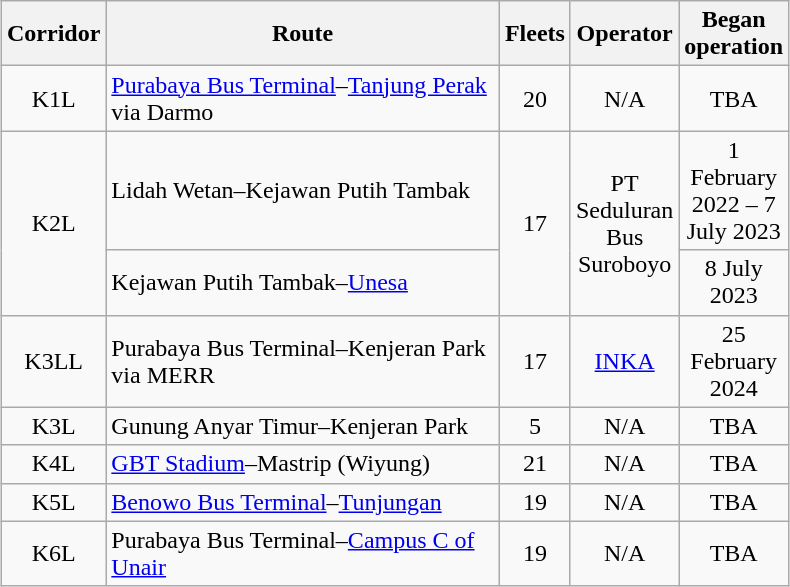<table class="wikitable sortable" style="margin:1em auto; font-size:100%;">
<tr>
<th width="5px">Corridor</th>
<th width="255px">Route</th>
<th width="5px">Fleets</th>
<th width="5px">Operator</th>
<th width="5px">Began<br>operation</th>
</tr>
<tr>
<td align="center">K1L</td>
<td><a href='#'>Purabaya Bus Terminal</a>–<a href='#'>Tanjung Perak</a> via Darmo<br></td>
<td align="center">20</td>
<td align="center">N/A</td>
<td align="center">TBA</td>
</tr>
<tr>
<td align="center" rowspan="2">K2L</td>
<td>Lidah Wetan–Kejawan Putih Tambak<br></td>
<td align="center" rowspan="2">17</td>
<td align="center" rowspan="2">PT Seduluran Bus Suroboyo</td>
<td align="center">1 February 2022 – 7 July 2023</td>
</tr>
<tr>
<td>Kejawan Putih Tambak–<a href='#'>Unesa</a><br></td>
<td align="center">8 July 2023</td>
</tr>
<tr>
<td align="center">K3LL</td>
<td>Purabaya Bus Terminal–Kenjeran Park via MERR<br></td>
<td align="center">17</td>
<td align="center"><a href='#'>INKA</a></td>
<td align="center">25 February 2024</td>
</tr>
<tr>
<td align="center">K3L</td>
<td>Gunung Anyar Timur–Kenjeran Park<br></td>
<td align="center">5</td>
<td align="center">N/A</td>
<td align="center">TBA</td>
</tr>
<tr>
<td align="center">K4L</td>
<td><a href='#'>GBT Stadium</a>–Mastrip (Wiyung)<br></td>
<td align="center">21</td>
<td align="center">N/A</td>
<td align="center">TBA</td>
</tr>
<tr>
<td align="center">K5L</td>
<td><a href='#'>Benowo Bus Terminal</a>–<a href='#'>Tunjungan</a><br></td>
<td align="center">19</td>
<td align="center">N/A</td>
<td align="center">TBA</td>
</tr>
<tr>
<td align="center">K6L</td>
<td>Purabaya Bus Terminal–<a href='#'>Campus C of Unair</a><br></td>
<td align="center">19</td>
<td align="center">N/A</td>
<td align="center">TBA</td>
</tr>
</table>
